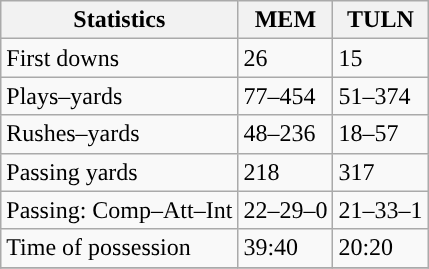<table class="wikitable" style="float: left;">
<tr>
<th>Statistics</th>
<th>MEM</th>
<th>TULN</th>
</tr>
<tr>
<td>First downs</td>
<td>26</td>
<td>15</td>
</tr>
<tr>
<td>Plays–yards</td>
<td>77–454</td>
<td>51–374</td>
</tr>
<tr>
<td>Rushes–yards</td>
<td>48–236</td>
<td>18–57</td>
</tr>
<tr>
<td>Passing yards</td>
<td>218</td>
<td>317</td>
</tr>
<tr>
<td>Passing: Comp–Att–Int</td>
<td>22–29–0</td>
<td>21–33–1</td>
</tr>
<tr>
<td>Time of possession</td>
<td>39:40</td>
<td>20:20</td>
</tr>
<tr>
</tr>
</table>
